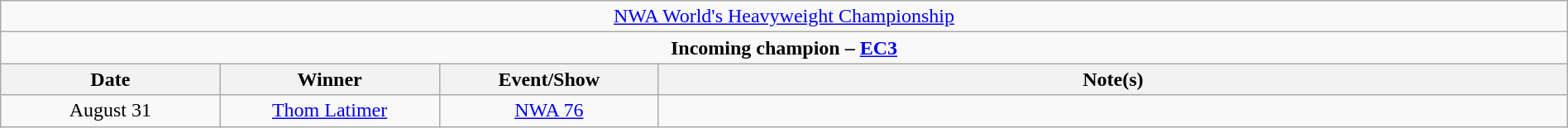<table class="wikitable" style="text-align:center; width:100%;">
<tr>
<td colspan="4" style="text-align: center;"><a href='#'>NWA World's Heavyweight Championship</a></td>
</tr>
<tr>
<td colspan="4" style="text-align: center;"><strong>Incoming champion – <a href='#'>EC3</a></strong></td>
</tr>
<tr>
<th width=14%>Date</th>
<th width=14%>Winner</th>
<th width=14%>Event/Show</th>
<th width=58%>Note(s)</th>
</tr>
<tr>
<td>August 31<br></td>
<td><a href='#'>Thom Latimer</a></td>
<td><a href='#'>NWA 76</a></td>
<td></td>
</tr>
</table>
